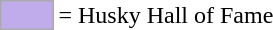<table>
<tr>
<td style="background-color:#C0ACEA; border:1px solid #aaaaaa; width:2em;"></td>
<td>= Husky Hall of Fame</td>
</tr>
</table>
